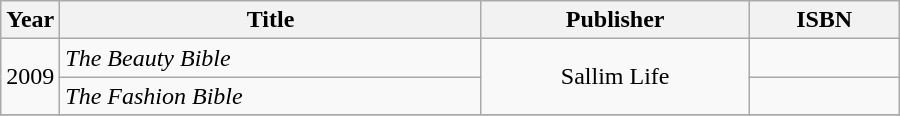<table class="wikitable" style="width:600px">
<tr>
<th width=10>Year</th>
<th>Title</th>
<th>Publisher</th>
<th>ISBN</th>
</tr>
<tr>
<td rowspan=2>2009</td>
<td><em>The Beauty Bible</em></td>
<td rowspan=2 style="text-align:center;">Sallim Life</td>
<td></td>
</tr>
<tr>
<td><em>The Fashion Bible</em></td>
<td></td>
</tr>
<tr>
</tr>
</table>
